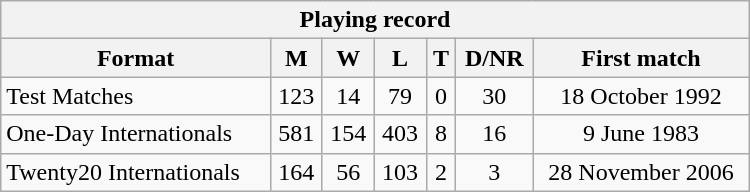<table class="wikitable" style="text-align:center;width:500px">
<tr>
<th colspan="7">Playing record</th>
</tr>
<tr>
<th>Format</th>
<th>M</th>
<th>W</th>
<th>L</th>
<th>T</th>
<th>D/NR</th>
<th>First match</th>
</tr>
<tr>
<td align="left">Test Matches</td>
<td>123</td>
<td>14</td>
<td>79</td>
<td>0</td>
<td>30</td>
<td>18 October 1992</td>
</tr>
<tr>
<td align="left">One-Day Internationals</td>
<td>581</td>
<td>154</td>
<td>403</td>
<td>8</td>
<td>16</td>
<td>9 June 1983</td>
</tr>
<tr>
<td align="left">Twenty20 Internationals</td>
<td>164</td>
<td>56</td>
<td>103</td>
<td>2</td>
<td>3</td>
<td>28 November 2006</td>
</tr>
</table>
